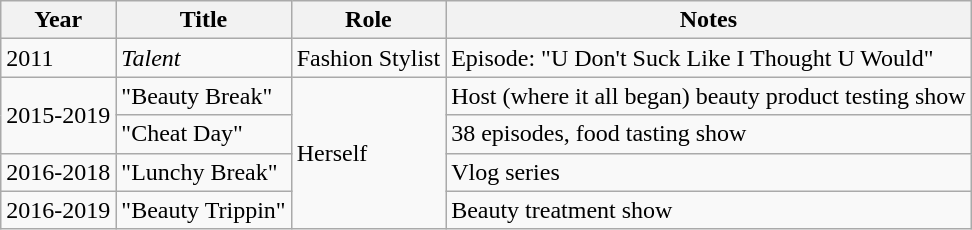<table class="wikitable sortable">
<tr>
<th>Year</th>
<th>Title</th>
<th>Role</th>
<th class="unsortable">Notes</th>
</tr>
<tr>
<td>2011</td>
<td><em>Talent</em></td>
<td>Fashion Stylist</td>
<td>Episode: "U Don't Suck Like I Thought U Would"</td>
</tr>
<tr>
<td rowspan=2>2015-2019</td>
<td>"Beauty Break"</td>
<td rowspan=4>Herself</td>
<td>Host (where it all began) beauty product testing show</td>
</tr>
<tr>
<td>"Cheat Day"</td>
<td>38 episodes, food tasting show</td>
</tr>
<tr>
<td>2016-2018</td>
<td>"Lunchy Break"</td>
<td>Vlog series</td>
</tr>
<tr>
<td>2016-2019</td>
<td>"Beauty Trippin"</td>
<td>Beauty treatment show</td>
</tr>
</table>
